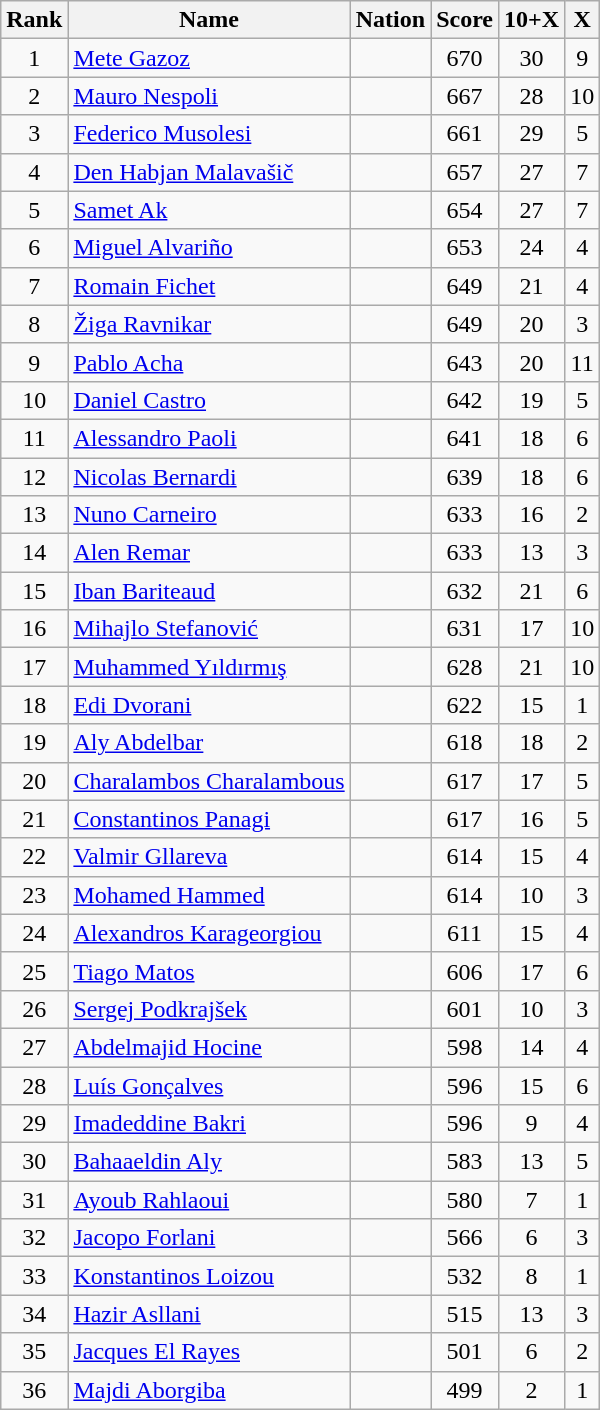<table class="wikitable sortable" style="text-align:center">
<tr>
<th>Rank</th>
<th>Name</th>
<th>Nation</th>
<th>Score</th>
<th>10+X</th>
<th>X</th>
</tr>
<tr>
<td>1</td>
<td align=left><a href='#'>Mete Gazoz</a></td>
<td align=left></td>
<td>670</td>
<td>30</td>
<td>9</td>
</tr>
<tr>
<td>2</td>
<td align=left><a href='#'>Mauro Nespoli</a></td>
<td align=left></td>
<td>667</td>
<td>28</td>
<td>10</td>
</tr>
<tr>
<td>3</td>
<td align=left><a href='#'>Federico Musolesi</a></td>
<td align=left></td>
<td>661</td>
<td>29</td>
<td>5</td>
</tr>
<tr>
<td>4</td>
<td align=left><a href='#'>Den Habjan Malavašič</a></td>
<td align=left></td>
<td>657</td>
<td>27</td>
<td>7</td>
</tr>
<tr>
<td>5</td>
<td align=left><a href='#'>Samet Ak</a></td>
<td align=left></td>
<td>654</td>
<td>27</td>
<td>7</td>
</tr>
<tr>
<td>6</td>
<td align=left><a href='#'>Miguel Alvariño</a></td>
<td align=left></td>
<td>653</td>
<td>24</td>
<td>4</td>
</tr>
<tr>
<td>7</td>
<td align=left><a href='#'>Romain Fichet</a></td>
<td align=left></td>
<td>649</td>
<td>21</td>
<td>4</td>
</tr>
<tr>
<td>8</td>
<td align=left><a href='#'>Žiga Ravnikar</a></td>
<td align=left></td>
<td>649</td>
<td>20</td>
<td>3</td>
</tr>
<tr>
<td>9</td>
<td align=left><a href='#'>Pablo Acha</a></td>
<td align=left></td>
<td>643</td>
<td>20</td>
<td>11</td>
</tr>
<tr>
<td>10</td>
<td align=left><a href='#'>Daniel Castro</a></td>
<td align=left></td>
<td>642</td>
<td>19</td>
<td>5</td>
</tr>
<tr>
<td>11</td>
<td align=left><a href='#'>Alessandro Paoli</a></td>
<td align=left></td>
<td>641</td>
<td>18</td>
<td>6</td>
</tr>
<tr>
<td>12</td>
<td align=left><a href='#'>Nicolas Bernardi</a></td>
<td align=left></td>
<td>639</td>
<td>18</td>
<td>6</td>
</tr>
<tr>
<td>13</td>
<td align=left><a href='#'>Nuno Carneiro</a></td>
<td align=left></td>
<td>633</td>
<td>16</td>
<td>2</td>
</tr>
<tr>
<td>14</td>
<td align=left><a href='#'>Alen Remar</a></td>
<td align=left></td>
<td>633</td>
<td>13</td>
<td>3</td>
</tr>
<tr>
<td>15</td>
<td align=left><a href='#'>Iban Bariteaud</a></td>
<td align=left></td>
<td>632</td>
<td>21</td>
<td>6</td>
</tr>
<tr>
<td>16</td>
<td align=left><a href='#'>Mihajlo Stefanović</a></td>
<td align=left></td>
<td>631</td>
<td>17</td>
<td>10</td>
</tr>
<tr>
<td>17</td>
<td align=left><a href='#'>Muhammed Yıldırmış</a></td>
<td align=left></td>
<td>628</td>
<td>21</td>
<td>10</td>
</tr>
<tr>
<td>18</td>
<td align=left><a href='#'>Edi Dvorani</a></td>
<td align=left></td>
<td>622</td>
<td>15</td>
<td>1</td>
</tr>
<tr>
<td>19</td>
<td align=left><a href='#'>Aly Abdelbar</a></td>
<td align=left></td>
<td>618</td>
<td>18</td>
<td>2</td>
</tr>
<tr>
<td>20</td>
<td align=left><a href='#'>Charalambos Charalambous</a></td>
<td align=left></td>
<td>617</td>
<td>17</td>
<td>5</td>
</tr>
<tr>
<td>21</td>
<td align=left><a href='#'>Constantinos Panagi</a></td>
<td align=left></td>
<td>617</td>
<td>16</td>
<td>5</td>
</tr>
<tr>
<td>22</td>
<td align=left><a href='#'>Valmir Gllareva</a></td>
<td align=left></td>
<td>614</td>
<td>15</td>
<td>4</td>
</tr>
<tr>
<td>23</td>
<td align=left><a href='#'>Mohamed Hammed</a></td>
<td align=left></td>
<td>614</td>
<td>10</td>
<td>3</td>
</tr>
<tr>
<td>24</td>
<td align=left><a href='#'>Alexandros Karageorgiou</a></td>
<td align=left></td>
<td>611</td>
<td>15</td>
<td>4</td>
</tr>
<tr>
<td>25</td>
<td align=left><a href='#'>Tiago Matos</a></td>
<td align=left></td>
<td>606</td>
<td>17</td>
<td>6</td>
</tr>
<tr>
<td>26</td>
<td align=left><a href='#'>Sergej Podkrajšek</a></td>
<td align=left></td>
<td>601</td>
<td>10</td>
<td>3</td>
</tr>
<tr>
<td>27</td>
<td align=left><a href='#'>Abdelmajid Hocine</a></td>
<td align=left></td>
<td>598</td>
<td>14</td>
<td>4</td>
</tr>
<tr>
<td>28</td>
<td align=left><a href='#'>Luís Gonçalves</a></td>
<td align=left></td>
<td>596</td>
<td>15</td>
<td>6</td>
</tr>
<tr>
<td>29</td>
<td align=left><a href='#'>Imadeddine Bakri</a></td>
<td align=left></td>
<td>596</td>
<td>9</td>
<td>4</td>
</tr>
<tr>
<td>30</td>
<td align=left><a href='#'>Bahaaeldin Aly</a></td>
<td align=left></td>
<td>583</td>
<td>13</td>
<td>5</td>
</tr>
<tr>
<td>31</td>
<td align=left><a href='#'>Ayoub Rahlaoui</a></td>
<td align=left></td>
<td>580</td>
<td>7</td>
<td>1</td>
</tr>
<tr>
<td>32</td>
<td align=left><a href='#'>Jacopo Forlani</a></td>
<td align=left></td>
<td>566</td>
<td>6</td>
<td>3</td>
</tr>
<tr>
<td>33</td>
<td align=left><a href='#'>Konstantinos Loizou</a></td>
<td align=left></td>
<td>532</td>
<td>8</td>
<td>1</td>
</tr>
<tr>
<td>34</td>
<td align=left><a href='#'>Hazir Asllani</a></td>
<td align=left></td>
<td>515</td>
<td>13</td>
<td>3</td>
</tr>
<tr>
<td>35</td>
<td align=left><a href='#'>Jacques El Rayes</a></td>
<td align=left></td>
<td>501</td>
<td>6</td>
<td>2</td>
</tr>
<tr>
<td>36</td>
<td align=left><a href='#'>Majdi Aborgiba</a></td>
<td align=left></td>
<td>499</td>
<td>2</td>
<td>1</td>
</tr>
</table>
